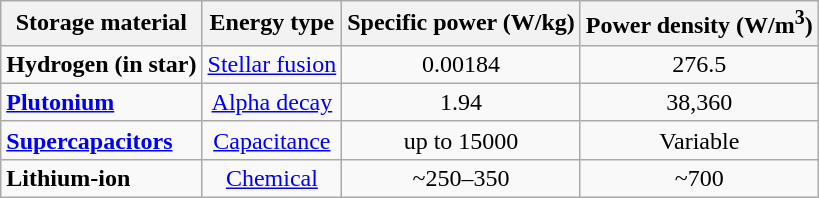<table class="wikitable sortable" style="text-align: center;">
<tr>
<th>Storage material</th>
<th>Energy type</th>
<th data-sort-type="number">Specific power (W/kg)</th>
<th data-sort-type="number">Power density (W/m<sup>3</sup>)</th>
</tr>
<tr>
<td style="text-align:left;"><strong>Hydrogen (in star)</strong></td>
<td><a href='#'>Stellar fusion</a></td>
<td>0.00184</td>
<td>276.5</td>
</tr>
<tr>
<td style="text-align:left;"><strong><a href='#'>Plutonium</a></strong></td>
<td><a href='#'>Alpha decay</a></td>
<td>1.94</td>
<td>38,360</td>
</tr>
<tr>
<td style="text-align:left;"><strong><a href='#'>Supercapacitors</a></strong></td>
<td><a href='#'>Capacitance</a></td>
<td>up to 15000</td>
<td>Variable</td>
</tr>
<tr>
<td style="text-align:left;"><strong>Lithium-ion</strong></td>
<td><a href='#'>Chemical</a></td>
<td>~250–350</td>
<td>~700</td>
</tr>
</table>
